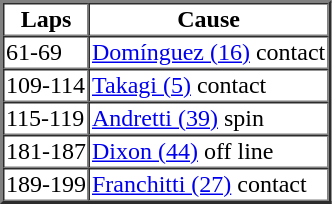<table border=2 cellspacing=0>
<tr>
<th>Laps</th>
<th>Cause</th>
</tr>
<tr>
<td>61-69</td>
<td><a href='#'>Domínguez (16)</a> contact</td>
</tr>
<tr>
<td>109-114</td>
<td><a href='#'>Takagi (5)</a> contact</td>
</tr>
<tr>
<td>115-119</td>
<td><a href='#'>Andretti (39)</a> spin</td>
</tr>
<tr>
<td>181-187</td>
<td><a href='#'>Dixon (44)</a> off line</td>
</tr>
<tr>
<td>189-199</td>
<td><a href='#'>Franchitti (27)</a> contact</td>
</tr>
</table>
